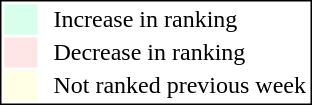<table style="border:1px solid black;" align=right>
<tr>
<td style="background:#D8FFEB; width:20px;"></td>
<td> </td>
<td>Increase in ranking</td>
</tr>
<tr>
<td style="background:#FFE6E6; width:20px;"></td>
<td> </td>
<td>Decrease in ranking</td>
</tr>
<tr>
<td style="background:#FFFFE6; width:20px;"></td>
<td> </td>
<td>Not ranked previous week</td>
</tr>
</table>
